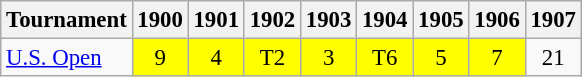<table class="wikitable" style="font-size:95%;text-align:center;">
<tr>
<th>Tournament</th>
<th>1900</th>
<th>1901</th>
<th>1902</th>
<th>1903</th>
<th>1904</th>
<th>1905</th>
<th>1906</th>
<th>1907</th>
</tr>
<tr>
<td align=left><a href='#'>U.S. Open</a></td>
<td style="background:yellow;">9</td>
<td style="background:yellow;">4</td>
<td style="background:yellow;">T2</td>
<td style="background:yellow;">3</td>
<td style="background:yellow;">T6</td>
<td style="background:yellow;">5</td>
<td style="background:yellow;">7</td>
<td>21</td>
</tr>
</table>
